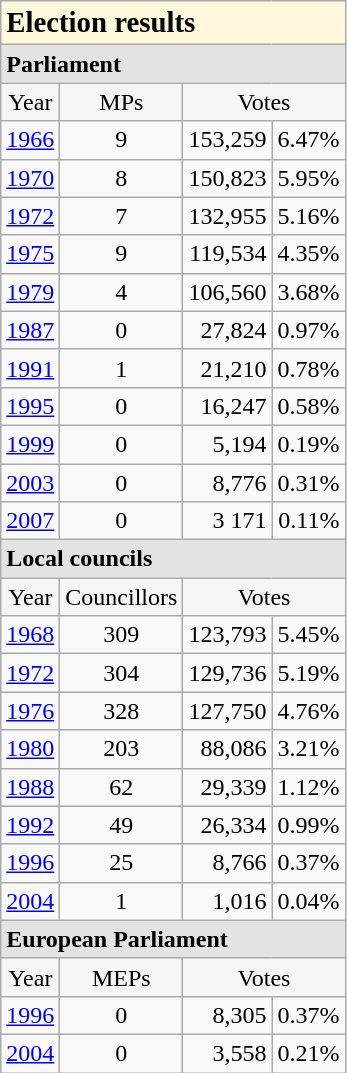<table class="wikitable" style=" margin: 0 0 0.5em 0.5em;">
<tr>
<td valign="top" style=background:#FFF8DC colspan=4><big><strong>Election results</strong></big></td>
</tr>
<tr>
<td valign="top" style=background:#e3e3e3 colspan=4><strong>Parliament</strong></td>
</tr>
<tr>
<td align="center" style=background:#f5f5f5>Year</td>
<td align="center" style=background:#f5f5f5>MPs</td>
<td align="center" style=background:#f5f5f5 colspan=2>Votes</td>
</tr>
<tr>
<td align="center"><a href='#'>1966</a></td>
<td align="center">9</td>
<td align="right">153,259</td>
<td align="right">6.47%</td>
</tr>
<tr>
<td align="center"><a href='#'>1970</a></td>
<td align="center">8</td>
<td align="right">150,823</td>
<td align="right">5.95%</td>
</tr>
<tr>
<td align="center"><a href='#'>1972</a></td>
<td align="center">7</td>
<td align="right">132,955</td>
<td align="right">5.16%</td>
</tr>
<tr>
<td align="center"><a href='#'>1975</a></td>
<td align="center">9</td>
<td align="right">119,534</td>
<td align="right">4.35%</td>
</tr>
<tr>
<td align="center"><a href='#'>1979</a></td>
<td align="center">4</td>
<td align="right">106,560</td>
<td align="right">3.68%</td>
</tr>
<tr>
<td align="center"><a href='#'>1987</a></td>
<td align="center">0</td>
<td align="right">27,824</td>
<td align="right">0.97%</td>
</tr>
<tr>
<td align="center"><a href='#'>1991</a></td>
<td align="center">1</td>
<td align="right">21,210</td>
<td align="right">0.78%</td>
</tr>
<tr>
<td align="center"><a href='#'>1995</a></td>
<td align="center">0</td>
<td align="right">16,247</td>
<td align="right">0.58%</td>
</tr>
<tr>
<td align="center"><a href='#'>1999</a></td>
<td align="center">0</td>
<td align="right">5,194</td>
<td align="right">0.19%</td>
</tr>
<tr>
<td align="center"><a href='#'>2003</a></td>
<td align="center">0</td>
<td align="right">8,776</td>
<td align="right">0.31%</td>
</tr>
<tr>
<td align="center"><a href='#'>2007</a></td>
<td align="center">0</td>
<td align="right">3 171</td>
<td align="right">0.11%</td>
</tr>
<tr>
<td valign="top" colspan=4 style=background:#e3e3e3><strong>Local councils</strong></td>
</tr>
<tr>
<td align="center" style=background:#f5f5f5>Year</td>
<td align="center" style=background:#f5f5f5>Councillors</td>
<td align="center" style=background:#f5f5f5 colspan=2>Votes</td>
</tr>
<tr align=center>
<td align="center"><a href='#'>1968</a></td>
<td align="center">309</td>
<td align="right">123,793</td>
<td align="right">5.45%</td>
</tr>
<tr>
<td align="center"><a href='#'>1972</a></td>
<td align="center">304</td>
<td align="right">129,736</td>
<td align="right">5.19%</td>
</tr>
<tr>
<td align="center"><a href='#'>1976</a></td>
<td align="center">328</td>
<td align="right">127,750</td>
<td align="right">4.76%</td>
</tr>
<tr>
<td align="center"><a href='#'>1980</a></td>
<td align="center">203</td>
<td align="right">88,086</td>
<td align="right">3.21%</td>
</tr>
<tr>
<td align="center"><a href='#'>1988</a></td>
<td align="center">62</td>
<td align="right">29,339</td>
<td align="right">1.12%</td>
</tr>
<tr>
<td align="center"><a href='#'>1992</a></td>
<td align="center">49</td>
<td align="right">26,334</td>
<td align="right">0.99%</td>
</tr>
<tr>
<td align="center"><a href='#'>1996</a></td>
<td align="center">25</td>
<td align="right">8,766</td>
<td align="right">0.37%</td>
</tr>
<tr>
<td align="center"><a href='#'>2004</a></td>
<td align="center">1</td>
<td align="right">1,016</td>
<td align="right">0.04%</td>
</tr>
<tr>
<td valign="top" colspan=4 style=background:#e3e3e3><strong>European Parliament</strong></td>
</tr>
<tr>
<td align="center" style=background:#f5f5f5>Year</td>
<td align="center" style=background:#f5f5f5>MEPs</td>
<td align="center" style=background:#f5f5f5 colspan=2>Votes</td>
</tr>
<tr align=center>
<td align="center"><a href='#'>1996</a></td>
<td align="center">0</td>
<td align="right">8,305</td>
<td align="right">0.37%</td>
</tr>
<tr align=center>
<td align="center"><a href='#'>2004</a></td>
<td align="center">0</td>
<td align="right">3,558</td>
<td align="right">0.21%</td>
</tr>
</table>
